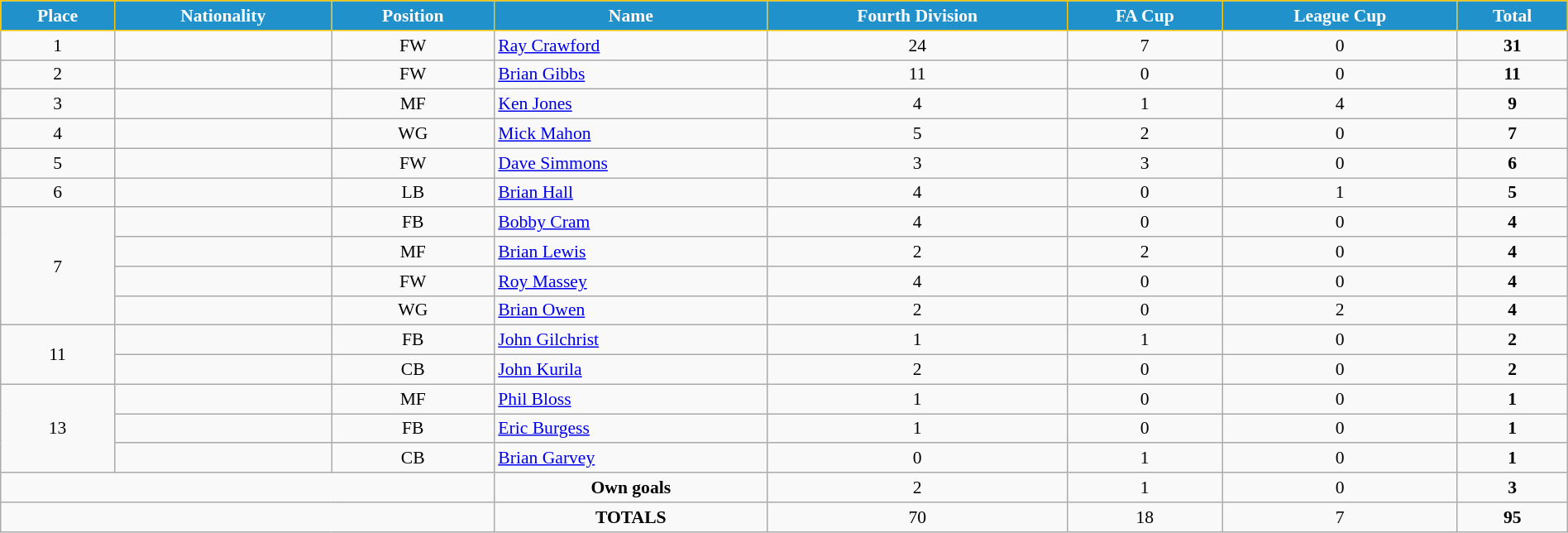<table class="wikitable" style="text-align:center; font-size:90%; width:100%;">
<tr>
<th style="background:#2191CC; color:white; border:1px solid #F7C408; text-align:center;">Place</th>
<th style="background:#2191CC; color:white; border:1px solid #F7C408; text-align:center;">Nationality</th>
<th style="background:#2191CC; color:white; border:1px solid #F7C408; text-align:center;">Position</th>
<th style="background:#2191CC; color:white; border:1px solid #F7C408; text-align:center;">Name</th>
<th style="background:#2191CC; color:white; border:1px solid #F7C408; text-align:center;">Fourth Division</th>
<th style="background:#2191CC; color:white; border:1px solid #F7C408; text-align:center;">FA Cup</th>
<th style="background:#2191CC; color:white; border:1px solid #F7C408; text-align:center;">League Cup</th>
<th style="background:#2191CC; color:white; border:1px solid #F7C408; text-align:center;">Total</th>
</tr>
<tr>
<td>1</td>
<td></td>
<td>FW</td>
<td align="left"><a href='#'>Ray Crawford</a></td>
<td>24</td>
<td>7</td>
<td>0</td>
<td><strong>31</strong></td>
</tr>
<tr>
<td>2</td>
<td></td>
<td>FW</td>
<td align="left"><a href='#'>Brian Gibbs</a></td>
<td>11</td>
<td>0</td>
<td>0</td>
<td><strong>11</strong></td>
</tr>
<tr>
<td>3</td>
<td></td>
<td>MF</td>
<td align="left"><a href='#'>Ken Jones</a></td>
<td>4</td>
<td>1</td>
<td>4</td>
<td><strong>9</strong></td>
</tr>
<tr>
<td>4</td>
<td></td>
<td>WG</td>
<td align="left"><a href='#'>Mick Mahon</a></td>
<td>5</td>
<td>2</td>
<td>0</td>
<td><strong>7</strong></td>
</tr>
<tr>
<td>5</td>
<td></td>
<td>FW</td>
<td align="left"><a href='#'>Dave Simmons</a></td>
<td>3</td>
<td>3</td>
<td>0</td>
<td><strong>6</strong></td>
</tr>
<tr>
<td>6</td>
<td></td>
<td>LB</td>
<td align="left"><a href='#'>Brian Hall</a></td>
<td>4</td>
<td>0</td>
<td>1</td>
<td><strong>5</strong></td>
</tr>
<tr>
<td rowspan="4">7</td>
<td></td>
<td>FB</td>
<td align="left"><a href='#'>Bobby Cram</a></td>
<td>4</td>
<td>0</td>
<td>0</td>
<td><strong>4</strong></td>
</tr>
<tr>
<td></td>
<td>MF</td>
<td align="left"><a href='#'>Brian Lewis</a></td>
<td>2</td>
<td>2</td>
<td>0</td>
<td><strong>4</strong></td>
</tr>
<tr>
<td></td>
<td>FW</td>
<td align="left"><a href='#'>Roy Massey</a></td>
<td>4</td>
<td>0</td>
<td>0</td>
<td><strong>4</strong></td>
</tr>
<tr>
<td></td>
<td>WG</td>
<td align="left"><a href='#'>Brian Owen</a></td>
<td>2</td>
<td>0</td>
<td>2</td>
<td><strong>4</strong></td>
</tr>
<tr>
<td rowspan="2">11</td>
<td></td>
<td>FB</td>
<td align="left"><a href='#'>John Gilchrist</a></td>
<td>1</td>
<td>1</td>
<td>0</td>
<td><strong>2</strong></td>
</tr>
<tr>
<td></td>
<td>CB</td>
<td align="left"><a href='#'>John Kurila</a></td>
<td>2</td>
<td>0</td>
<td>0</td>
<td><strong>2</strong></td>
</tr>
<tr>
<td rowspan="3">13</td>
<td></td>
<td>MF</td>
<td align="left"><a href='#'>Phil Bloss</a></td>
<td>1</td>
<td>0</td>
<td>0</td>
<td><strong>1</strong></td>
</tr>
<tr>
<td></td>
<td>FB</td>
<td align="left"><a href='#'>Eric Burgess</a></td>
<td>1</td>
<td>0</td>
<td>0</td>
<td><strong>1</strong></td>
</tr>
<tr>
<td></td>
<td>CB</td>
<td align="left"><a href='#'>Brian Garvey</a></td>
<td>0</td>
<td>1</td>
<td>0</td>
<td><strong>1</strong></td>
</tr>
<tr>
<td colspan="3"></td>
<td><strong>Own goals</strong></td>
<td>2</td>
<td>1</td>
<td>0</td>
<td><strong>3</strong></td>
</tr>
<tr>
<td colspan="3"></td>
<td><strong>TOTALS</strong></td>
<td>70</td>
<td>18</td>
<td>7</td>
<td><strong>95</strong></td>
</tr>
</table>
